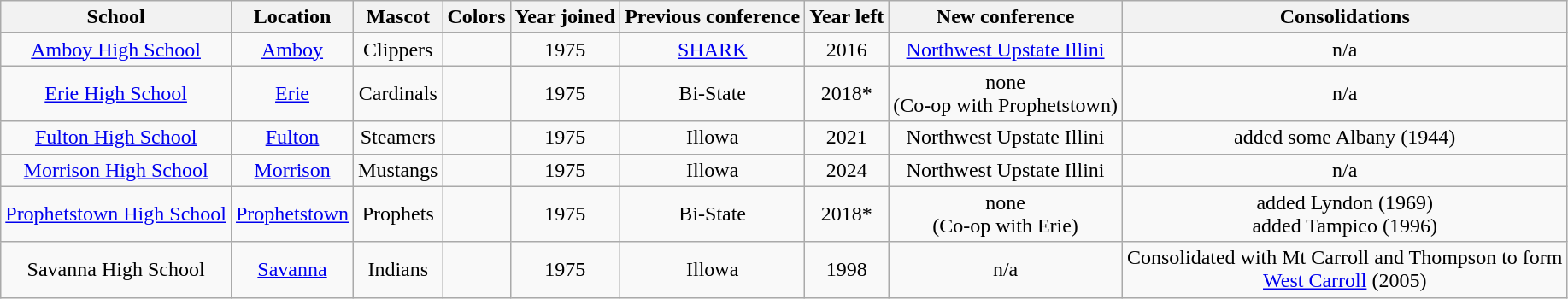<table class="wikitable" style="text-align:center;">
<tr>
<th>School</th>
<th>Location</th>
<th>Mascot</th>
<th>Colors</th>
<th>Year joined</th>
<th>Previous conference</th>
<th>Year left</th>
<th>New conference</th>
<th>Consolidations</th>
</tr>
<tr>
<td><a href='#'>Amboy High School</a></td>
<td><a href='#'>Amboy</a></td>
<td>Clippers</td>
<td>  </td>
<td>1975</td>
<td><a href='#'>SHARK</a></td>
<td>2016</td>
<td><a href='#'>Northwest Upstate Illini</a></td>
<td>n/a</td>
</tr>
<tr>
<td><a href='#'>Erie High School</a></td>
<td><a href='#'>Erie</a></td>
<td>Cardinals</td>
<td>  </td>
<td>1975</td>
<td>Bi-State</td>
<td>2018*</td>
<td>none<br>(Co-op with Prophetstown)</td>
<td>n/a</td>
</tr>
<tr>
<td><a href='#'>Fulton High School</a></td>
<td><a href='#'>Fulton</a></td>
<td>Steamers</td>
<td> </td>
<td>1975</td>
<td>Illowa</td>
<td>2021</td>
<td>Northwest Upstate Illini</td>
<td>added some Albany (1944)</td>
</tr>
<tr>
<td><a href='#'>Morrison High School</a></td>
<td><a href='#'>Morrison</a></td>
<td>Mustangs</td>
<td> </td>
<td>1975</td>
<td>Illowa</td>
<td>2024</td>
<td>Northwest Upstate Illini</td>
<td>n/a</td>
</tr>
<tr>
<td><a href='#'>Prophetstown High School</a></td>
<td><a href='#'>Prophetstown</a></td>
<td>Prophets</td>
<td> </td>
<td>1975</td>
<td>Bi-State</td>
<td>2018*</td>
<td>none<br>(Co-op with Erie)</td>
<td>added Lyndon (1969)<br>added Tampico (1996)</td>
</tr>
<tr>
<td>Savanna High School</td>
<td><a href='#'>Savanna</a></td>
<td>Indians</td>
<td>  </td>
<td>1975</td>
<td>Illowa</td>
<td>1998</td>
<td>n/a</td>
<td>Consolidated with Mt Carroll and Thompson to form<br><a href='#'>West Carroll</a>
(2005)</td>
</tr>
</table>
